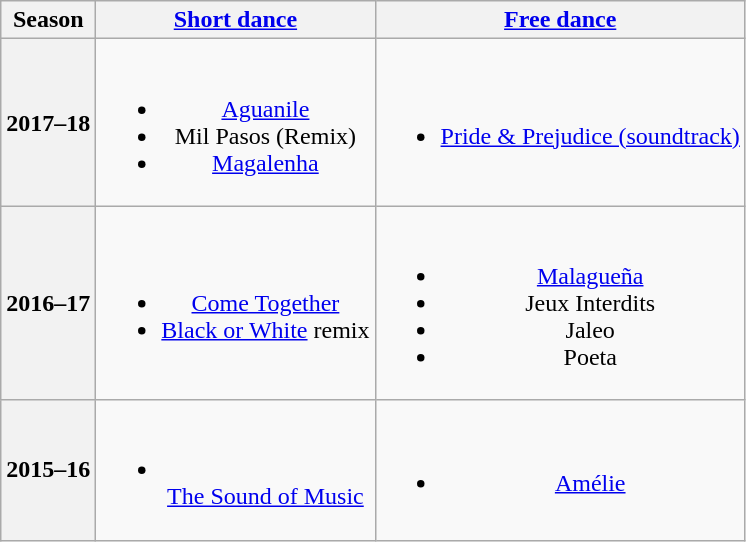<table class=wikitable style=text-align:center>
<tr>
<th>Season</th>
<th><a href='#'>Short dance</a></th>
<th><a href='#'>Free dance</a></th>
</tr>
<tr>
<th>2017–18 <br></th>
<td><br><ul><li> <a href='#'>Aguanile</a> <br> </li><li> Mil Pasos (Remix)</li><li> <a href='#'>Magalenha</a> <br> </li></ul></td>
<td><br><ul><li><a href='#'>Pride & Prejudice (soundtrack)</a> <br> </li></ul></td>
</tr>
<tr>
<th>2016–17 <br> </th>
<td><br><ul><li> <a href='#'>Come Together</a> <br></li><li> <a href='#'>Black or White</a> remix <br></li></ul></td>
<td><br><ul><li><a href='#'>Malagueña</a> <br></li><li>Jeux Interdits <br></li><li>Jaleo <br></li><li>Poeta <br></li></ul></td>
</tr>
<tr>
<th>2015–16 <br> </th>
<td><br><ul><li> <br><a href='#'>The Sound of Music</a> <br></li></ul></td>
<td><br><ul><li><a href='#'>Amélie</a> <br></li></ul></td>
</tr>
</table>
